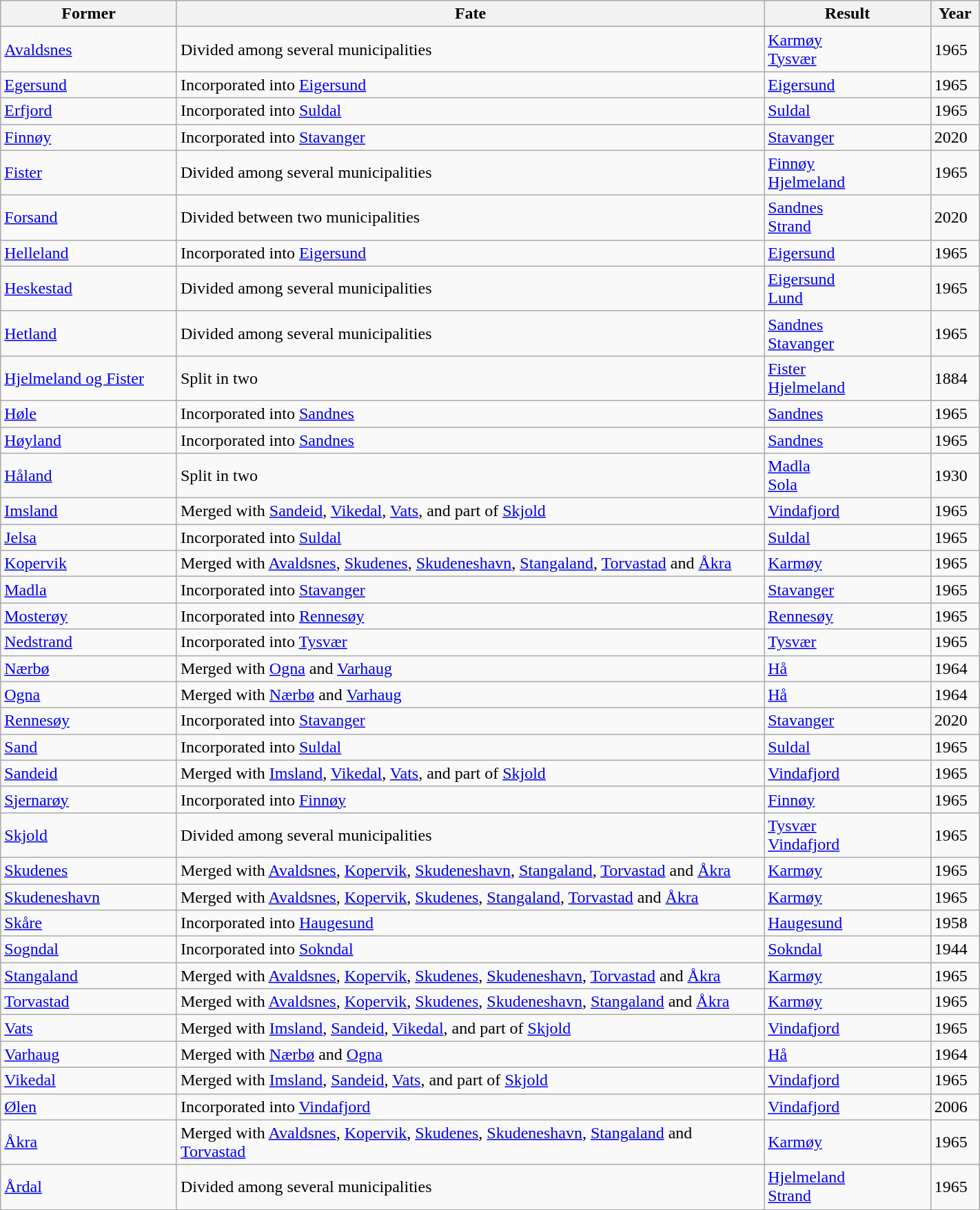<table class="wikitable sortable" width="75%">
<tr>
<th width="18%">Former</th>
<th width="60%" class="unsortable">Fate</th>
<th width="17%">Result</th>
<th width="5%">Year</th>
</tr>
<tr>
<td><a href='#'>Avaldsnes</a></td>
<td>Divided among several municipalities</td>
<td><a href='#'>Karmøy</a><br><a href='#'>Tysvær</a></td>
<td>1965</td>
</tr>
<tr>
<td><a href='#'>Egersund</a></td>
<td>Incorporated into <a href='#'>Eigersund</a></td>
<td><a href='#'>Eigersund</a></td>
<td>1965</td>
</tr>
<tr>
<td><a href='#'>Erfjord</a></td>
<td>Incorporated into <a href='#'>Suldal</a></td>
<td><a href='#'>Suldal</a></td>
<td>1965</td>
</tr>
<tr>
<td><a href='#'>Finnøy</a></td>
<td>Incorporated into <a href='#'>Stavanger</a></td>
<td><a href='#'>Stavanger</a></td>
<td>2020</td>
</tr>
<tr>
<td><a href='#'>Fister</a></td>
<td>Divided among several municipalities</td>
<td><a href='#'>Finnøy</a><br><a href='#'>Hjelmeland</a></td>
<td>1965</td>
</tr>
<tr>
<td><a href='#'>Forsand</a></td>
<td>Divided between two municipalities</td>
<td><a href='#'>Sandnes</a> <br><a href='#'>Strand</a></td>
<td>2020</td>
</tr>
<tr>
<td><a href='#'>Helleland</a></td>
<td>Incorporated into <a href='#'>Eigersund</a></td>
<td><a href='#'>Eigersund</a></td>
<td>1965</td>
</tr>
<tr>
<td><a href='#'>Heskestad</a></td>
<td>Divided among several municipalities</td>
<td><a href='#'>Eigersund</a><br><a href='#'>Lund</a></td>
<td>1965</td>
</tr>
<tr>
<td><a href='#'>Hetland</a></td>
<td>Divided among several municipalities</td>
<td><a href='#'>Sandnes</a><br><a href='#'>Stavanger</a></td>
<td>1965</td>
</tr>
<tr>
<td><a href='#'>Hjelmeland og Fister</a></td>
<td>Split in two</td>
<td><a href='#'>Fister</a><br><a href='#'>Hjelmeland</a></td>
<td>1884</td>
</tr>
<tr>
<td><a href='#'>Høle</a></td>
<td>Incorporated into <a href='#'>Sandnes</a></td>
<td><a href='#'>Sandnes</a></td>
<td>1965</td>
</tr>
<tr>
<td><a href='#'>Høyland</a></td>
<td>Incorporated into <a href='#'>Sandnes</a></td>
<td><a href='#'>Sandnes</a></td>
<td>1965</td>
</tr>
<tr>
<td><a href='#'>Håland</a></td>
<td>Split in two</td>
<td><a href='#'>Madla</a><br><a href='#'>Sola</a></td>
<td>1930</td>
</tr>
<tr>
<td><a href='#'>Imsland</a></td>
<td>Merged with <a href='#'>Sandeid</a>, <a href='#'>Vikedal</a>, <a href='#'>Vats</a>, and part of <a href='#'>Skjold</a></td>
<td><a href='#'>Vindafjord</a></td>
<td>1965</td>
</tr>
<tr>
<td><a href='#'>Jelsa</a></td>
<td>Incorporated into <a href='#'>Suldal</a></td>
<td><a href='#'>Suldal</a></td>
<td>1965</td>
</tr>
<tr>
<td><a href='#'>Kopervik</a></td>
<td>Merged with <a href='#'>Avaldsnes</a>, <a href='#'>Skudenes</a>, <a href='#'>Skudeneshavn</a>, <a href='#'>Stangaland</a>, <a href='#'>Torvastad</a> and <a href='#'>Åkra</a></td>
<td><a href='#'>Karmøy</a></td>
<td>1965</td>
</tr>
<tr>
<td><a href='#'>Madla</a></td>
<td>Incorporated into <a href='#'>Stavanger</a></td>
<td><a href='#'>Stavanger</a></td>
<td>1965</td>
</tr>
<tr>
<td><a href='#'>Mosterøy</a></td>
<td>Incorporated into <a href='#'>Rennesøy</a></td>
<td><a href='#'>Rennesøy</a></td>
<td>1965</td>
</tr>
<tr>
<td><a href='#'>Nedstrand</a></td>
<td>Incorporated into <a href='#'>Tysvær</a></td>
<td><a href='#'>Tysvær</a></td>
<td>1965</td>
</tr>
<tr>
<td><a href='#'>Nærbø</a></td>
<td>Merged with <a href='#'>Ogna</a> and <a href='#'>Varhaug</a></td>
<td><a href='#'>Hå</a></td>
<td>1964</td>
</tr>
<tr>
<td><a href='#'>Ogna</a></td>
<td>Merged with <a href='#'>Nærbø</a> and <a href='#'>Varhaug</a></td>
<td><a href='#'>Hå</a></td>
<td>1964</td>
</tr>
<tr>
<td><a href='#'>Rennesøy</a></td>
<td>Incorporated into <a href='#'>Stavanger</a></td>
<td><a href='#'>Stavanger</a></td>
<td>2020</td>
</tr>
<tr>
<td><a href='#'>Sand</a></td>
<td>Incorporated into <a href='#'>Suldal</a></td>
<td><a href='#'>Suldal</a></td>
<td>1965</td>
</tr>
<tr>
<td><a href='#'>Sandeid</a></td>
<td>Merged with <a href='#'>Imsland</a>, <a href='#'>Vikedal</a>, <a href='#'>Vats</a>, and part of <a href='#'>Skjold</a></td>
<td><a href='#'>Vindafjord</a></td>
<td>1965</td>
</tr>
<tr>
<td><a href='#'>Sjernarøy</a></td>
<td>Incorporated into <a href='#'>Finnøy</a></td>
<td><a href='#'>Finnøy</a></td>
<td>1965</td>
</tr>
<tr>
<td><a href='#'>Skjold</a></td>
<td>Divided among several municipalities</td>
<td><a href='#'>Tysvær</a><br><a href='#'>Vindafjord</a></td>
<td>1965</td>
</tr>
<tr>
<td><a href='#'>Skudenes</a></td>
<td>Merged with <a href='#'>Avaldsnes</a>, <a href='#'>Kopervik</a>, <a href='#'>Skudeneshavn</a>, <a href='#'>Stangaland</a>, <a href='#'>Torvastad</a> and <a href='#'>Åkra</a></td>
<td><a href='#'>Karmøy</a></td>
<td>1965</td>
</tr>
<tr>
<td><a href='#'>Skudeneshavn</a></td>
<td>Merged with <a href='#'>Avaldsnes</a>, <a href='#'>Kopervik</a>, <a href='#'>Skudenes</a>, <a href='#'>Stangaland</a>, <a href='#'>Torvastad</a> and <a href='#'>Åkra</a></td>
<td><a href='#'>Karmøy</a></td>
<td>1965</td>
</tr>
<tr>
<td><a href='#'>Skåre</a></td>
<td>Incorporated into <a href='#'>Haugesund</a></td>
<td><a href='#'>Haugesund</a></td>
<td>1958</td>
</tr>
<tr>
<td><a href='#'>Sogndal</a></td>
<td>Incorporated into <a href='#'>Sokndal</a></td>
<td><a href='#'>Sokndal</a></td>
<td>1944</td>
</tr>
<tr>
<td><a href='#'>Stangaland</a></td>
<td>Merged with <a href='#'>Avaldsnes</a>, <a href='#'>Kopervik</a>, <a href='#'>Skudenes</a>, <a href='#'>Skudeneshavn</a>, <a href='#'>Torvastad</a> and <a href='#'>Åkra</a></td>
<td><a href='#'>Karmøy</a></td>
<td>1965</td>
</tr>
<tr>
<td><a href='#'>Torvastad</a></td>
<td>Merged with <a href='#'>Avaldsnes</a>, <a href='#'>Kopervik</a>, <a href='#'>Skudenes</a>, <a href='#'>Skudeneshavn</a>, <a href='#'>Stangaland</a> and <a href='#'>Åkra</a></td>
<td><a href='#'>Karmøy</a></td>
<td>1965</td>
</tr>
<tr>
<td><a href='#'>Vats</a></td>
<td>Merged with <a href='#'>Imsland</a>, <a href='#'>Sandeid</a>, <a href='#'>Vikedal</a>, and part of <a href='#'>Skjold</a></td>
<td><a href='#'>Vindafjord</a></td>
<td>1965</td>
</tr>
<tr>
<td><a href='#'>Varhaug</a></td>
<td>Merged with <a href='#'>Nærbø</a> and <a href='#'>Ogna</a></td>
<td><a href='#'>Hå</a></td>
<td>1964</td>
</tr>
<tr>
<td><a href='#'>Vikedal</a></td>
<td>Merged with <a href='#'>Imsland</a>, <a href='#'>Sandeid</a>, <a href='#'>Vats</a>, and part of <a href='#'>Skjold</a></td>
<td><a href='#'>Vindafjord</a></td>
<td>1965</td>
</tr>
<tr>
<td><a href='#'>Ølen</a></td>
<td>Incorporated into <a href='#'>Vindafjord</a></td>
<td><a href='#'>Vindafjord</a></td>
<td>2006</td>
</tr>
<tr>
<td><a href='#'>Åkra</a></td>
<td>Merged with <a href='#'>Avaldsnes</a>, <a href='#'>Kopervik</a>, <a href='#'>Skudenes</a>, <a href='#'>Skudeneshavn</a>, <a href='#'>Stangaland</a> and <a href='#'>Torvastad</a></td>
<td><a href='#'>Karmøy</a></td>
<td>1965</td>
</tr>
<tr>
<td><a href='#'>Årdal</a></td>
<td>Divided among several municipalities</td>
<td><a href='#'>Hjelmeland</a><br><a href='#'>Strand</a></td>
<td>1965</td>
</tr>
</table>
